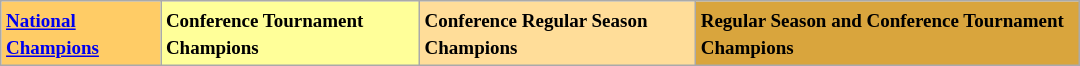<table class="wikitable" style="font-size: 95%; width:57%;">
<tr>
<td bgcolor="#ffcc66"><small><strong><a href='#'>National Champions</a></strong></small></td>
<td bgcolor="#ffff99"><small><strong>Conference Tournament Champions</strong></small></td>
<td bgcolor="#ffdd99"><small><strong>Conference Regular Season Champions</strong></small></td>
<td bgcolor="#d9a53d"><small><strong>Regular Season and Conference Tournament Champions</strong></small></td>
</tr>
</table>
